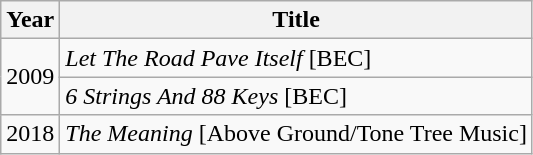<table class="wikitable">
<tr>
<th>Year</th>
<th>Title</th>
</tr>
<tr>
<td rowspan=2>2009</td>
<td><em>Let The Road Pave Itself</em> [BEC]</td>
</tr>
<tr>
<td><em>6 Strings And 88 Keys</em> [BEC]</td>
</tr>
<tr>
<td>2018</td>
<td><em>The Meaning</em> [Above Ground/Tone Tree Music]</td>
</tr>
</table>
